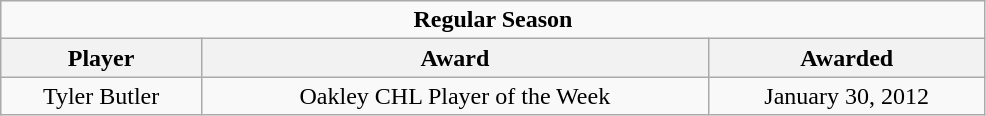<table class="wikitable" width="52%" style="text-align:center">
<tr>
<td colspan="10" align="center"><strong>Regular Season</strong></td>
</tr>
<tr>
<th>Player</th>
<th>Award</th>
<th>Awarded</th>
</tr>
<tr>
<td>Tyler Butler</td>
<td>Oakley CHL Player of the Week</td>
<td>January 30, 2012</td>
</tr>
</table>
